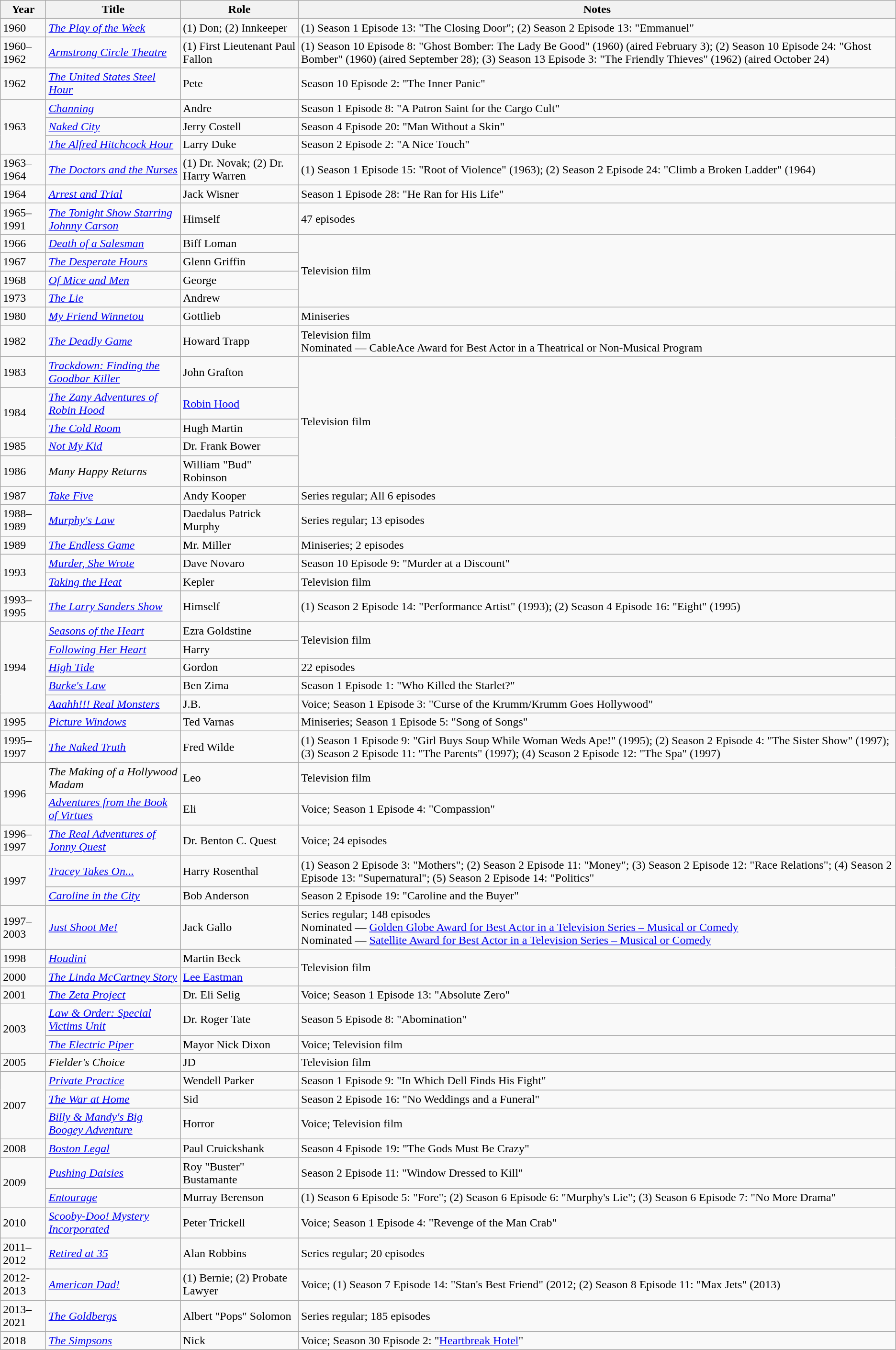<table class="wikitable sortable">
<tr>
<th>Year</th>
<th>Title</th>
<th>Role</th>
<th class="unsortable">Notes</th>
</tr>
<tr>
<td>1960</td>
<td><em><a href='#'>The Play of the Week</a></em></td>
<td>(1) Don; (2) Innkeeper</td>
<td>(1) Season 1 Episode 13: "The Closing Door"; (2) Season 2 Episode 13: "Emmanuel"</td>
</tr>
<tr>
<td>1960–1962</td>
<td><em><a href='#'>Armstrong Circle Theatre</a></em></td>
<td>(1) First Lieutenant Paul Fallon</td>
<td>(1) Season 10 Episode 8: "Ghost Bomber: The Lady Be Good" (1960) (aired February 3); (2) Season 10 Episode 24: "Ghost Bomber" (1960) (aired September 28); (3) Season 13 Episode 3: "The Friendly Thieves" (1962) (aired October 24)</td>
</tr>
<tr>
<td>1962</td>
<td><em><a href='#'>The United States Steel Hour</a></em></td>
<td>Pete</td>
<td>Season 10 Episode 2: "The Inner Panic"</td>
</tr>
<tr>
<td rowspan="3">1963</td>
<td><em><a href='#'>Channing</a></em></td>
<td>Andre</td>
<td>Season 1 Episode 8: "A Patron Saint for the Cargo Cult"</td>
</tr>
<tr>
<td><em><a href='#'>Naked City</a></em></td>
<td>Jerry Costell</td>
<td>Season 4 Episode 20: "Man Without a Skin"</td>
</tr>
<tr>
<td><em><a href='#'>The Alfred Hitchcock Hour</a></em></td>
<td>Larry Duke</td>
<td>Season 2 Episode 2: "A Nice Touch"</td>
</tr>
<tr>
<td>1963–1964</td>
<td><em><a href='#'>The Doctors and the Nurses</a></em></td>
<td>(1) Dr. Novak; (2) Dr. Harry Warren</td>
<td>(1) Season 1 Episode 15: "Root of Violence" (1963); (2) Season 2 Episode 24: "Climb a Broken Ladder" (1964)</td>
</tr>
<tr>
<td>1964</td>
<td><em><a href='#'>Arrest and Trial</a></em></td>
<td>Jack Wisner</td>
<td>Season 1 Episode 28: "He Ran for His Life"</td>
</tr>
<tr>
<td>1965–1991</td>
<td><em><a href='#'>The Tonight Show Starring Johnny Carson</a></em></td>
<td>Himself</td>
<td>47 episodes</td>
</tr>
<tr>
<td>1966</td>
<td><em><a href='#'>Death of a Salesman</a></em></td>
<td>Biff Loman</td>
<td rowspan="4">Television film</td>
</tr>
<tr>
<td>1967</td>
<td><em><a href='#'>The Desperate Hours</a></em></td>
<td>Glenn Griffin</td>
</tr>
<tr>
<td>1968</td>
<td><em><a href='#'>Of Mice and Men</a></em></td>
<td>George</td>
</tr>
<tr>
<td>1973</td>
<td><em><a href='#'>The Lie</a></em></td>
<td>Andrew</td>
</tr>
<tr>
<td>1980</td>
<td><em><a href='#'>My Friend Winnetou</a></em></td>
<td>Gottlieb</td>
<td>Miniseries</td>
</tr>
<tr>
<td>1982</td>
<td><em><a href='#'>The Deadly Game</a></em></td>
<td>Howard Trapp</td>
<td>Television film<br>Nominated — CableAce Award for Best Actor in a Theatrical or Non-Musical Program</td>
</tr>
<tr>
<td>1983</td>
<td><em><a href='#'>Trackdown: Finding the Goodbar Killer</a></em></td>
<td>John Grafton</td>
<td rowspan="5">Television film</td>
</tr>
<tr>
<td rowspan="2">1984</td>
<td><em><a href='#'>The Zany Adventures of Robin Hood</a></em></td>
<td><a href='#'>Robin Hood</a></td>
</tr>
<tr>
<td><em><a href='#'>The Cold Room</a></em></td>
<td>Hugh Martin</td>
</tr>
<tr>
<td>1985</td>
<td><em><a href='#'>Not My Kid</a></em></td>
<td>Dr. Frank Bower</td>
</tr>
<tr>
<td>1986</td>
<td><em>Many Happy Returns</em></td>
<td>William "Bud" Robinson</td>
</tr>
<tr>
<td>1987</td>
<td><em><a href='#'>Take Five</a></em></td>
<td>Andy Kooper</td>
<td>Series regular; All 6 episodes</td>
</tr>
<tr>
<td>1988–1989</td>
<td><em><a href='#'>Murphy's Law</a></em></td>
<td>Daedalus Patrick Murphy</td>
<td>Series regular; 13 episodes</td>
</tr>
<tr>
<td>1989</td>
<td><em><a href='#'>The Endless Game</a></em></td>
<td>Mr. Miller</td>
<td>Miniseries; 2 episodes</td>
</tr>
<tr>
<td rowspan="2">1993</td>
<td><em><a href='#'>Murder, She Wrote</a></em></td>
<td>Dave Novaro</td>
<td>Season 10 Episode 9: "Murder at a Discount"</td>
</tr>
<tr>
<td><em><a href='#'>Taking the Heat</a></em></td>
<td>Kepler</td>
<td>Television film</td>
</tr>
<tr>
<td>1993–1995</td>
<td><em><a href='#'>The Larry Sanders Show</a></em></td>
<td>Himself</td>
<td>(1) Season 2 Episode 14: "Performance Artist" (1993); (2) Season 4 Episode 16: "Eight" (1995)</td>
</tr>
<tr>
<td rowspan="5">1994</td>
<td><em><a href='#'>Seasons of the Heart</a></em></td>
<td>Ezra Goldstine</td>
<td rowspan="2">Television film</td>
</tr>
<tr>
<td><em><a href='#'>Following Her Heart</a></em></td>
<td>Harry</td>
</tr>
<tr>
<td><em><a href='#'>High Tide</a></em></td>
<td>Gordon</td>
<td>22 episodes</td>
</tr>
<tr>
<td><em><a href='#'>Burke's Law</a></em></td>
<td>Ben Zima</td>
<td>Season 1 Episode 1: "Who Killed the Starlet?"</td>
</tr>
<tr>
<td><em><a href='#'>Aaahh!!! Real Monsters</a></em></td>
<td>J.B.</td>
<td>Voice; Season 1 Episode 3: "Curse of the Krumm/Krumm Goes Hollywood"</td>
</tr>
<tr>
<td>1995</td>
<td><em><a href='#'>Picture Windows</a></em></td>
<td>Ted Varnas</td>
<td>Miniseries; Season 1 Episode 5: "Song of Songs"</td>
</tr>
<tr>
<td>1995–1997</td>
<td><em><a href='#'>The Naked Truth</a></em></td>
<td>Fred Wilde</td>
<td>(1) Season 1 Episode 9: "Girl Buys Soup While Woman Weds Ape!" (1995); (2) Season 2 Episode 4: "The Sister Show" (1997); (3) Season 2 Episode 11: "The Parents" (1997); (4) Season 2 Episode 12: "The Spa" (1997)</td>
</tr>
<tr>
<td rowspan="2">1996</td>
<td><em>The Making of a Hollywood Madam</em></td>
<td>Leo</td>
<td>Television film</td>
</tr>
<tr>
<td><em><a href='#'>Adventures from the Book of Virtues</a></em></td>
<td>Eli</td>
<td>Voice; Season 1 Episode 4: "Compassion"</td>
</tr>
<tr>
<td>1996–1997</td>
<td><em><a href='#'>The Real Adventures of Jonny Quest</a></em></td>
<td>Dr. Benton C. Quest</td>
<td>Voice; 24 episodes</td>
</tr>
<tr>
<td rowspan="2">1997</td>
<td><em><a href='#'>Tracey Takes On...</a></em></td>
<td>Harry Rosenthal</td>
<td>(1) Season 2 Episode 3: "Mothers"; (2) Season 2 Episode 11: "Money"; (3) Season 2 Episode 12: "Race Relations"; (4) Season 2 Episode 13: "Supernatural"; (5) Season 2 Episode 14: "Politics"</td>
</tr>
<tr>
<td><em><a href='#'>Caroline in the City</a></em></td>
<td>Bob Anderson</td>
<td>Season 2 Episode 19: "Caroline and the Buyer"</td>
</tr>
<tr>
<td>1997–2003</td>
<td><em><a href='#'>Just Shoot Me!</a></em></td>
<td>Jack Gallo</td>
<td>Series regular; 148 episodes<br>Nominated — <a href='#'>Golden Globe Award for Best Actor in a Television Series – Musical or Comedy</a> <br>Nominated — <a href='#'>Satellite Award for Best Actor in a Television Series – Musical or Comedy</a> </td>
</tr>
<tr>
<td>1998</td>
<td><em><a href='#'>Houdini</a></em></td>
<td>Martin Beck</td>
<td rowspan="2">Television film</td>
</tr>
<tr>
<td>2000</td>
<td><em><a href='#'>The Linda McCartney Story</a></em></td>
<td><a href='#'>Lee Eastman</a></td>
</tr>
<tr>
<td>2001</td>
<td><em><a href='#'>The Zeta Project</a></em></td>
<td>Dr. Eli Selig</td>
<td>Voice; Season 1 Episode 13: "Absolute Zero"</td>
</tr>
<tr>
<td rowspan="2">2003</td>
<td><em><a href='#'>Law & Order: Special Victims Unit</a></em></td>
<td>Dr. Roger Tate</td>
<td>Season 5 Episode 8: "Abomination"</td>
</tr>
<tr>
<td><em><a href='#'>The Electric Piper</a></em></td>
<td>Mayor Nick Dixon</td>
<td>Voice; Television film</td>
</tr>
<tr>
<td>2005</td>
<td><em>Fielder's Choice</em></td>
<td>JD</td>
<td>Television film</td>
</tr>
<tr>
<td rowspan="3">2007</td>
<td><em><a href='#'>Private Practice</a></em></td>
<td>Wendell Parker</td>
<td>Season 1 Episode 9: "In Which Dell Finds His Fight"</td>
</tr>
<tr>
<td><em><a href='#'>The War at Home</a></em></td>
<td>Sid</td>
<td>Season 2 Episode 16: "No Weddings and a Funeral"</td>
</tr>
<tr>
<td><em><a href='#'>Billy & Mandy's Big Boogey Adventure</a></em></td>
<td>Horror</td>
<td>Voice; Television film</td>
</tr>
<tr>
<td>2008</td>
<td><em><a href='#'>Boston Legal</a></em></td>
<td>Paul Cruickshank</td>
<td>Season 4 Episode 19: "The Gods Must Be Crazy"</td>
</tr>
<tr>
<td rowspan="2">2009</td>
<td><em><a href='#'>Pushing Daisies</a></em></td>
<td>Roy "Buster" Bustamante</td>
<td>Season 2 Episode 11: "Window Dressed to Kill"</td>
</tr>
<tr>
<td><em><a href='#'>Entourage</a></em></td>
<td>Murray Berenson</td>
<td>(1) Season 6 Episode 5: "Fore"; (2) Season 6 Episode 6: "Murphy's Lie"; (3) Season 6 Episode 7: "No More Drama"</td>
</tr>
<tr>
<td>2010</td>
<td><em><a href='#'>Scooby-Doo! Mystery Incorporated</a></em></td>
<td>Peter Trickell</td>
<td>Voice; Season 1 Episode 4: "Revenge of the Man Crab"</td>
</tr>
<tr>
<td>2011–2012</td>
<td><em><a href='#'>Retired at 35</a></em></td>
<td>Alan Robbins</td>
<td>Series regular; 20 episodes</td>
</tr>
<tr>
<td>2012-2013</td>
<td><em><a href='#'>American Dad!</a></em></td>
<td>(1) Bernie; (2) Probate Lawyer</td>
<td>Voice; (1) Season 7 Episode 14: "Stan's Best Friend" (2012; (2) Season 8 Episode 11: "Max Jets" (2013)</td>
</tr>
<tr>
<td>2013–2021</td>
<td><em><a href='#'>The Goldbergs</a></em></td>
<td>Albert "Pops" Solomon</td>
<td>Series regular; 185 episodes</td>
</tr>
<tr>
<td>2018</td>
<td><em><a href='#'>The Simpsons</a></em></td>
<td>Nick</td>
<td>Voice; Season 30 Episode 2: "<a href='#'>Heartbreak Hotel</a>"</td>
</tr>
</table>
